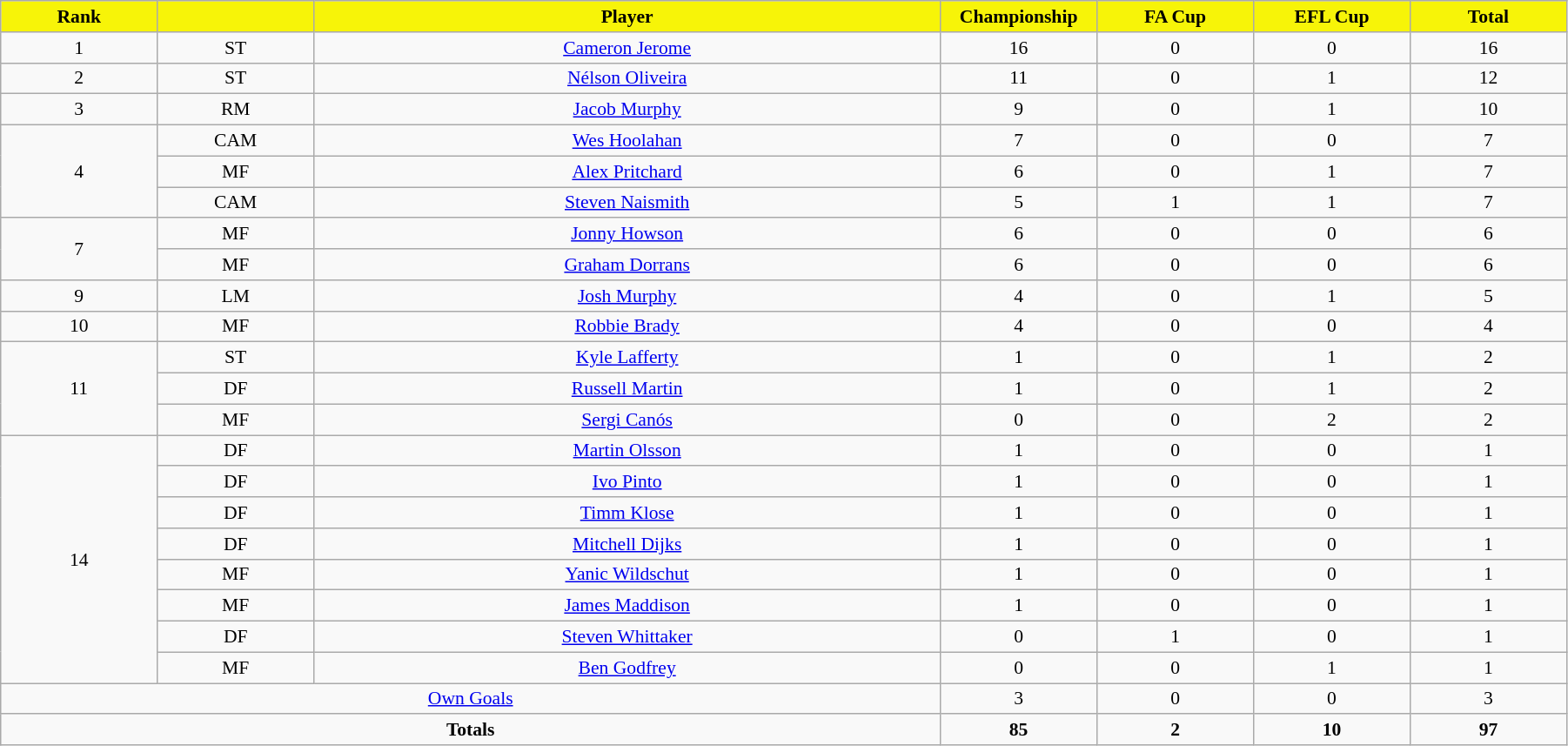<table class="wikitable"  style="text-align:center; font-size:90%; width:95%;">
<tr>
<th style="background:#F7F408; color:#000000;  width:10%;">Rank</th>
<th style="background:#F7F408; color:#000000;  width:10%;"></th>
<th style="background:#F7F408; color:#000000; ">Player</th>
<th style="background:#F7F408; color:#000000;  width:10%;">Championship</th>
<th style="background:#F7F408; color:#000000;  width:10%;">FA Cup</th>
<th style="background:#F7F408; color:#000000;  width:10%;">EFL Cup</th>
<th style="background:#F7F408; color:#000000;  width:10%;">Total</th>
</tr>
<tr>
<td>1</td>
<td>ST</td>
<td><a href='#'>Cameron Jerome</a></td>
<td>16</td>
<td>0</td>
<td>0</td>
<td>16</td>
</tr>
<tr>
<td>2</td>
<td>ST</td>
<td><a href='#'>Nélson Oliveira</a></td>
<td>11</td>
<td>0</td>
<td>1</td>
<td>12</td>
</tr>
<tr>
<td>3</td>
<td>RM</td>
<td><a href='#'>Jacob Murphy</a></td>
<td>9</td>
<td>0</td>
<td>1</td>
<td>10</td>
</tr>
<tr>
<td rowspan=3>4</td>
<td>CAM</td>
<td><a href='#'>Wes Hoolahan</a></td>
<td>7</td>
<td>0</td>
<td>0</td>
<td>7</td>
</tr>
<tr>
<td>MF</td>
<td><a href='#'>Alex Pritchard</a></td>
<td>6</td>
<td>0</td>
<td>1</td>
<td>7</td>
</tr>
<tr>
<td>CAM</td>
<td><a href='#'>Steven Naismith</a></td>
<td>5</td>
<td>1</td>
<td>1</td>
<td>7</td>
</tr>
<tr>
<td rowspan=2>7</td>
<td>MF</td>
<td><a href='#'>Jonny Howson</a></td>
<td>6</td>
<td>0</td>
<td>0</td>
<td>6</td>
</tr>
<tr>
<td>MF</td>
<td><a href='#'>Graham Dorrans</a></td>
<td>6</td>
<td>0</td>
<td>0</td>
<td>6</td>
</tr>
<tr>
<td>9</td>
<td>LM</td>
<td><a href='#'>Josh Murphy</a></td>
<td>4</td>
<td>0</td>
<td>1</td>
<td>5</td>
</tr>
<tr>
<td>10</td>
<td>MF</td>
<td><a href='#'>Robbie Brady</a></td>
<td>4</td>
<td>0</td>
<td>0</td>
<td>4</td>
</tr>
<tr>
<td rowspan=3>11</td>
<td>ST</td>
<td><a href='#'>Kyle Lafferty</a></td>
<td>1</td>
<td>0</td>
<td>1</td>
<td>2</td>
</tr>
<tr>
<td>DF</td>
<td><a href='#'>Russell Martin</a></td>
<td>1</td>
<td>0</td>
<td>1</td>
<td>2</td>
</tr>
<tr>
<td>MF</td>
<td><a href='#'>Sergi Canós</a></td>
<td>0</td>
<td>0</td>
<td>2</td>
<td>2</td>
</tr>
<tr>
<td rowspan=8>14</td>
<td>DF</td>
<td><a href='#'>Martin Olsson</a></td>
<td>1</td>
<td>0</td>
<td>0</td>
<td>1</td>
</tr>
<tr>
<td>DF</td>
<td><a href='#'>Ivo Pinto</a></td>
<td>1</td>
<td>0</td>
<td>0</td>
<td>1</td>
</tr>
<tr>
<td>DF</td>
<td><a href='#'>Timm Klose</a></td>
<td>1</td>
<td>0</td>
<td>0</td>
<td>1</td>
</tr>
<tr>
<td>DF</td>
<td><a href='#'>Mitchell Dijks</a></td>
<td>1</td>
<td>0</td>
<td>0</td>
<td>1</td>
</tr>
<tr>
<td>MF</td>
<td><a href='#'>Yanic Wildschut</a></td>
<td>1</td>
<td>0</td>
<td>0</td>
<td>1</td>
</tr>
<tr>
<td>MF</td>
<td><a href='#'>James Maddison</a></td>
<td>1</td>
<td>0</td>
<td>0</td>
<td>1</td>
</tr>
<tr>
<td>DF</td>
<td><a href='#'>Steven Whittaker</a></td>
<td>0</td>
<td>1</td>
<td>0</td>
<td>1</td>
</tr>
<tr>
<td>MF</td>
<td><a href='#'>Ben Godfrey</a></td>
<td>0</td>
<td>0</td>
<td>1</td>
<td>1</td>
</tr>
<tr>
<td colspan="3"><a href='#'>Own Goals</a></td>
<td>3</td>
<td>0</td>
<td>0</td>
<td>3</td>
</tr>
<tr>
<td colspan="3" style="text-align:center;"><strong>Totals</strong></td>
<td><strong>85</strong></td>
<td><strong>2</strong></td>
<td><strong>10</strong></td>
<td><strong>97</strong></td>
</tr>
</table>
